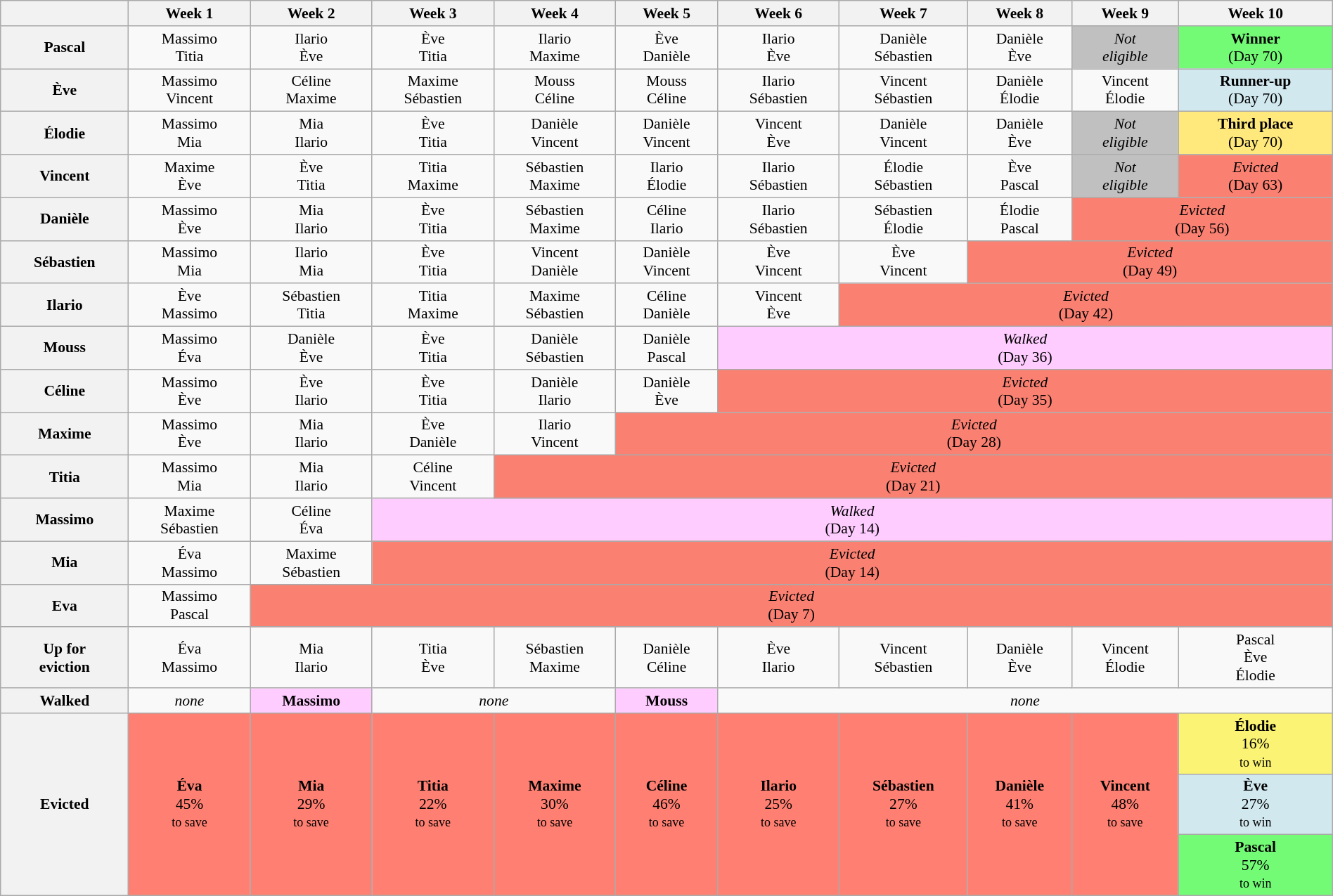<table class="wikitable" style="font-size:90%; text-align:center; margin-left:auto; margin-right:auto; width:100%;">
<tr>
<th></th>
<th>Week 1</th>
<th>Week 2</th>
<th>Week 3</th>
<th>Week 4</th>
<th>Week 5</th>
<th>Week 6</th>
<th>Week 7</th>
<th>Week 8</th>
<th>Week 9</th>
<th>Week 10</th>
</tr>
<tr>
<th>Pascal</th>
<td>Massimo<br>Titia</td>
<td>Ilario<br>Ève</td>
<td>Ève<br>Titia</td>
<td>Ilario<br>Maxime</td>
<td>Ève<br>Danièle</td>
<td>Ilario<br>Ève</td>
<td>Danièle<br>Sébastien</td>
<td>Danièle<br>Ève</td>
<td style="background:silver;"><em>Not<br>eligible</em></td>
<td style="background:#73FB76"><strong>Winner</strong> <br> (Day 70)</td>
</tr>
<tr>
<th>Ève</th>
<td>Massimo<br>Vincent</td>
<td>Céline<br>Maxime</td>
<td>Maxime<br>Sébastien</td>
<td>Mouss<br>Céline</td>
<td>Mouss<br>Céline</td>
<td>Ilario<br>Sébastien</td>
<td>Vincent<br>Sébastien</td>
<td>Danièle<br>Élodie</td>
<td>Vincent<br>Élodie</td>
<td style="background:#D1E8EF"><strong>Runner-up</strong><br> (Day 70)</td>
</tr>
<tr>
<th>Élodie</th>
<td>Massimo<br>Mia</td>
<td>Mia<br>Ilario</td>
<td>Ève<br>Titia</td>
<td>Danièle<br>Vincent</td>
<td>Danièle<br>Vincent</td>
<td>Vincent<br>Ève</td>
<td>Danièle<br>Vincent</td>
<td>Danièle<br>Ève</td>
<td style="background:silver;"><em>Not<br>eligible</em></td>
<td style="background:#FFE87C"><strong>Third place</strong><br> (Day 70)</td>
</tr>
<tr>
<th>Vincent</th>
<td>Maxime<br>Ève</td>
<td>Ève<br>Titia</td>
<td>Titia<br>Maxime</td>
<td>Sébastien<br>Maxime</td>
<td>Ilario<br>Élodie</td>
<td>Ilario<br>Sébastien</td>
<td>Élodie<br>Sébastien</td>
<td>Ève<br>Pascal</td>
<td style="background:silver;"><em>Not<br>eligible</em></td>
<td style="background:salmon; text-align:center;"><em>Evicted</em> <br> (Day 63)</td>
</tr>
<tr>
<th>Danièle</th>
<td>Massimo<br>Ève</td>
<td>Mia<br>Ilario</td>
<td>Ève<br>Titia</td>
<td>Sébastien<br>Maxime</td>
<td>Céline<br>Ilario</td>
<td>Ilario<br>Sébastien</td>
<td>Sébastien<br>Élodie</td>
<td>Élodie<br>Pascal</td>
<td style="background:salmon; text-align:center;" colspan="2"><em>Evicted</em> <br> (Day 56)</td>
</tr>
<tr>
<th>Sébastien</th>
<td>Massimo<br>Mia</td>
<td>Ilario<br>Mia</td>
<td>Ève<br>Titia</td>
<td>Vincent<br>Danièle</td>
<td>Danièle<br>Vincent</td>
<td>Ève<br>Vincent</td>
<td>Ève<br>Vincent</td>
<td style="background:salmon; text-align:center;" colspan="3"><em>Evicted</em> <br> (Day 49)</td>
</tr>
<tr>
<th>Ilario</th>
<td>Ève<br>Massimo</td>
<td>Sébastien<br>Titia</td>
<td>Titia<br>Maxime</td>
<td>Maxime<br>Sébastien</td>
<td>Céline<br>Danièle</td>
<td>Vincent<br>Ève</td>
<td style="background:salmon; text-align:center;" colspan="4"><em>Evicted</em> <br> (Day 42)</td>
</tr>
<tr>
<th>Mouss</th>
<td>Massimo<br>Éva</td>
<td>Danièle<br>Ève</td>
<td>Ève<br>Titia</td>
<td>Danièle<br>Sébastien</td>
<td>Danièle<br>Pascal</td>
<td style="background:#fcf; text-align:center;" colspan="5"><em>Walked</em> <br> (Day 36)</td>
</tr>
<tr>
<th>Céline</th>
<td>Massimo<br>Ève</td>
<td>Ève<br>Ilario</td>
<td>Ève<br>Titia</td>
<td>Danièle<br>Ilario</td>
<td>Danièle<br>Ève</td>
<td style="background:salmon; text-align:center;" colspan="5"><em>Evicted</em> <br> (Day 35)</td>
</tr>
<tr>
<th>Maxime</th>
<td>Massimo<br>Ève</td>
<td>Mia<br>Ilario</td>
<td>Ève<br>Danièle</td>
<td>Ilario<br>Vincent</td>
<td style="background:salmon; text-align:center;" colspan="6"><em>Evicted</em> <br> (Day 28)</td>
</tr>
<tr>
<th>Titia</th>
<td>Massimo<br>Mia</td>
<td>Mia<br>Ilario</td>
<td>Céline<br>Vincent</td>
<td style="background:salmon; text-align:center;" colspan="7"><em>Evicted</em> <br> (Day 21)</td>
</tr>
<tr>
<th>Massimo</th>
<td>Maxime<br>Sébastien</td>
<td>Céline<br>Éva</td>
<td style="background:#fcf; text-align:center;" colspan="8"><em>Walked</em> <br> (Day 14)</td>
</tr>
<tr>
<th>Mia</th>
<td>Éva<br>Massimo</td>
<td>Maxime<br>Sébastien</td>
<td style="background:salmon; text-align:center;" colspan="8"><em>Evicted</em> <br> (Day 14)</td>
</tr>
<tr>
<th>Eva</th>
<td>Massimo<br>Pascal</td>
<td style="background:salmon; text-align:center;" colspan="9"><em>Evicted</em> <br> (Day 7)</td>
</tr>
<tr>
<th>Up for<br>eviction</th>
<td>Éva<br>Massimo</td>
<td>Mia<br>Ilario</td>
<td>Titia<br>Ève</td>
<td>Sébastien<br>Maxime</td>
<td>Danièle<br>Céline</td>
<td>Ève<br>Ilario</td>
<td>Vincent<br>Sébastien</td>
<td>Danièle<br>Ève</td>
<td>Vincent<br>Élodie</td>
<td>Pascal<br>Ève<br>Élodie</td>
</tr>
<tr>
<th>Walked</th>
<td><em>none</em></td>
<td style="background:#fcf;"><strong>Massimo</strong></td>
<td colspan="2"><em>none</em></td>
<td style="background:#fcf;"><strong>Mouss</strong></td>
<td colspan="5"><em>none</em></td>
</tr>
<tr>
<th rowspan="3">Evicted</th>
<td rowspan="3" style="background:#FF8072"><strong> Éva </strong><br>45%<br><small>to save</small></td>
<td rowspan="3" style="background:#FF8072"><strong> Mia </strong><br>29%<br><small>to save</small></td>
<td rowspan="3" style="background:#FF8072"><strong> Titia </strong><br>22%<br><small>to save</small></td>
<td rowspan="3" style="background:#FF8072"><strong> Maxime </strong><br>30%<br><small>to save</small></td>
<td rowspan="3" style="background:#FF8072"><strong> Céline </strong><br>46%<br><small>to save</small></td>
<td rowspan="3" style="background:#FF8072"><strong> Ilario </strong><br>25%<br><small>to save</small></td>
<td rowspan="3" style="background:#FF8072"><strong> Sébastien </strong><br>27%<br><small>to save</small></td>
<td rowspan="3" style="background:#FF8072"><strong> Danièle </strong><br>41%<br><small>to save</small></td>
<td rowspan="3" style="background:#FF8072"><strong> Vincent</strong><br>48%<br><small>to save</small></td>
<td style="background:#fbf373;"><strong>Élodie</strong><br>16%<br><small>to win</small></td>
</tr>
<tr>
<td style="background:#d1e8ef;"><strong>Ève</strong><br>27%<br><small>to win</small></td>
</tr>
<tr>
<td style="background:#73FB76"><strong>Pascal</strong><br>57%<br><small>to win</small></td>
</tr>
</table>
